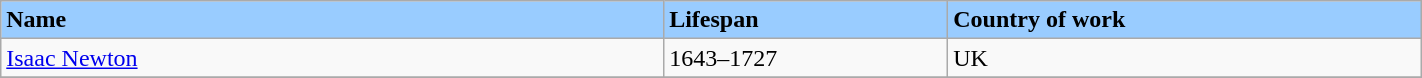<table class="wikitable" style="width:75%; background:light blue; color:black">
<tr>
<td width="35%" bgcolor="#99ccff"><strong>Name</strong></td>
<td width="15%" bgcolor="#99ccff"><strong> Lifespan</strong></td>
<td width="25%" bgcolor="#99ccff"><strong> Country of work </strong></td>
</tr>
<tr>
<td><a href='#'>Isaac Newton</a></td>
<td>1643–1727</td>
<td>UK</td>
</tr>
<tr>
</tr>
</table>
